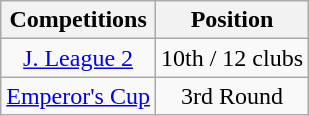<table class="wikitable" style="text-align:center;">
<tr>
<th>Competitions</th>
<th>Position</th>
</tr>
<tr>
<td><a href='#'>J. League 2</a></td>
<td>10th / 12 clubs</td>
</tr>
<tr>
<td><a href='#'>Emperor's Cup</a></td>
<td>3rd Round</td>
</tr>
</table>
